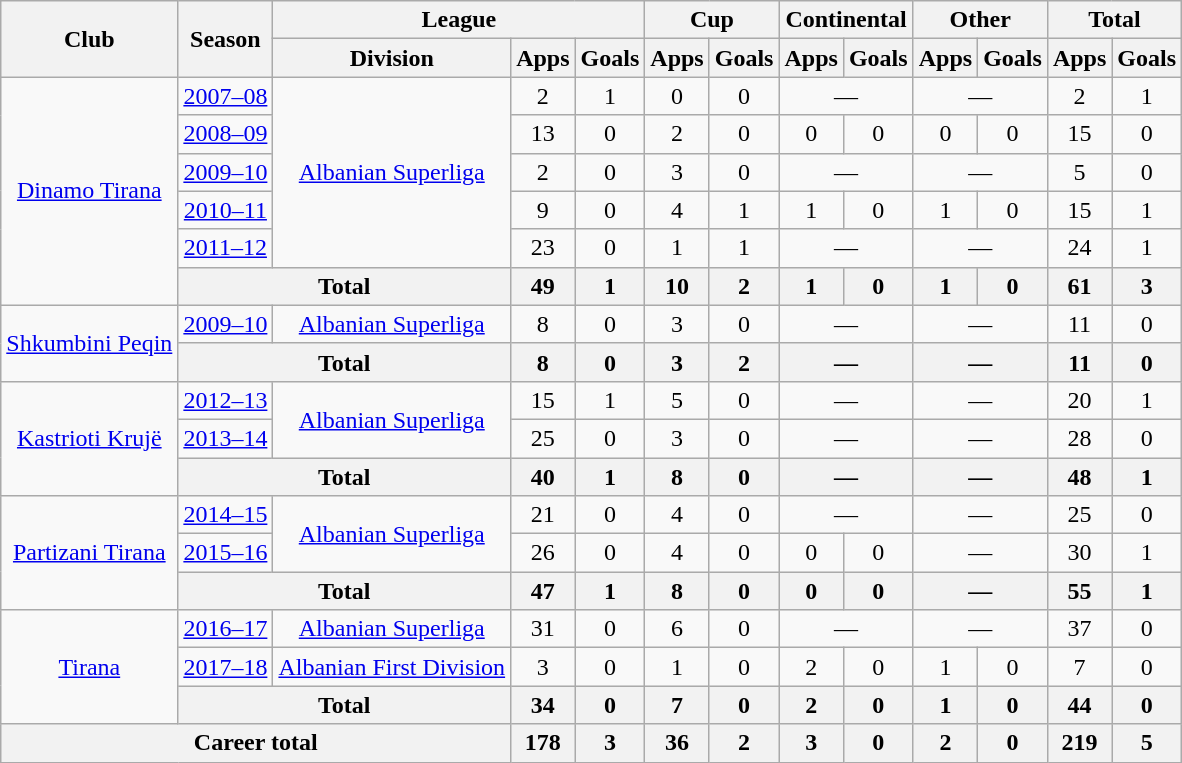<table class="wikitable" style="text-align: center;">
<tr>
<th rowspan="2">Club</th>
<th rowspan="2">Season</th>
<th colspan="3">League</th>
<th colspan="2">Cup</th>
<th colspan="2">Continental</th>
<th colspan="2">Other</th>
<th colspan="2">Total</th>
</tr>
<tr>
<th>Division</th>
<th>Apps</th>
<th>Goals</th>
<th>Apps</th>
<th>Goals</th>
<th>Apps</th>
<th>Goals</th>
<th>Apps</th>
<th>Goals</th>
<th>Apps</th>
<th>Goals</th>
</tr>
<tr>
<td rowspan="6"><a href='#'>Dinamo Tirana</a></td>
<td><a href='#'>2007–08</a></td>
<td rowspan="5"><a href='#'>Albanian Superliga</a></td>
<td>2</td>
<td>1</td>
<td>0</td>
<td>0</td>
<td colspan="2">—</td>
<td colspan="2">—</td>
<td>2</td>
<td>1</td>
</tr>
<tr>
<td><a href='#'>2008–09</a></td>
<td>13</td>
<td>0</td>
<td>2</td>
<td>0</td>
<td>0</td>
<td>0</td>
<td>0</td>
<td>0</td>
<td>15</td>
<td>0</td>
</tr>
<tr>
<td><a href='#'>2009–10</a></td>
<td>2</td>
<td>0</td>
<td>3</td>
<td>0</td>
<td colspan="2">—</td>
<td colspan="2">—</td>
<td>5</td>
<td>0</td>
</tr>
<tr>
<td><a href='#'>2010–11</a></td>
<td>9</td>
<td>0</td>
<td>4</td>
<td>1</td>
<td>1</td>
<td>0</td>
<td>1</td>
<td>0</td>
<td>15</td>
<td>1</td>
</tr>
<tr>
<td><a href='#'>2011–12</a></td>
<td>23</td>
<td>0</td>
<td>1</td>
<td>1</td>
<td colspan="2">—</td>
<td colspan="2">—</td>
<td>24</td>
<td>1</td>
</tr>
<tr>
<th colspan="2">Total</th>
<th>49</th>
<th>1</th>
<th>10</th>
<th>2</th>
<th>1</th>
<th>0</th>
<th>1</th>
<th>0</th>
<th>61</th>
<th>3</th>
</tr>
<tr>
<td rowspan="2"><a href='#'>Shkumbini Peqin</a></td>
<td><a href='#'>2009–10</a></td>
<td rowspan="1"><a href='#'>Albanian Superliga</a></td>
<td>8</td>
<td>0</td>
<td>3</td>
<td>0</td>
<td colspan="2">—</td>
<td colspan="2">—</td>
<td>11</td>
<td>0</td>
</tr>
<tr>
<th colspan="2">Total</th>
<th>8</th>
<th>0</th>
<th>3</th>
<th>2</th>
<th colspan="2">—</th>
<th colspan="2">—</th>
<th>11</th>
<th>0</th>
</tr>
<tr>
<td rowspan="3"><a href='#'>Kastrioti Krujë</a></td>
<td><a href='#'>2012–13</a></td>
<td rowspan="2"><a href='#'>Albanian Superliga</a></td>
<td>15</td>
<td>1</td>
<td>5</td>
<td>0</td>
<td colspan="2">—</td>
<td colspan="2">—</td>
<td>20</td>
<td>1</td>
</tr>
<tr>
<td><a href='#'>2013–14</a></td>
<td>25</td>
<td>0</td>
<td>3</td>
<td>0</td>
<td colspan="2">—</td>
<td colspan="2">—</td>
<td>28</td>
<td>0</td>
</tr>
<tr>
<th colspan="2">Total</th>
<th>40</th>
<th>1</th>
<th>8</th>
<th>0</th>
<th colspan="2">—</th>
<th colspan="2">—</th>
<th>48</th>
<th>1</th>
</tr>
<tr>
<td rowspan="3"><a href='#'>Partizani Tirana</a></td>
<td><a href='#'>2014–15</a></td>
<td rowspan="2"><a href='#'>Albanian Superliga</a></td>
<td>21</td>
<td>0</td>
<td>4</td>
<td>0</td>
<td colspan="2">—</td>
<td colspan="2">—</td>
<td>25</td>
<td>0</td>
</tr>
<tr>
<td><a href='#'>2015–16</a></td>
<td>26</td>
<td>0</td>
<td>4</td>
<td>0</td>
<td>0</td>
<td>0</td>
<td colspan="2">—</td>
<td>30</td>
<td>1</td>
</tr>
<tr>
<th colspan="2">Total</th>
<th>47</th>
<th>1</th>
<th>8</th>
<th>0</th>
<th>0</th>
<th>0</th>
<th colspan="2">—</th>
<th>55</th>
<th>1</th>
</tr>
<tr>
<td rowspan="3"><a href='#'>Tirana</a></td>
<td><a href='#'>2016–17</a></td>
<td rowspan="1"><a href='#'>Albanian Superliga</a></td>
<td>31</td>
<td>0</td>
<td>6</td>
<td>0</td>
<td colspan="2">—</td>
<td colspan="2">—</td>
<td>37</td>
<td>0</td>
</tr>
<tr>
<td><a href='#'>2017–18</a></td>
<td rowspan="1"><a href='#'>Albanian First Division</a></td>
<td>3</td>
<td>0</td>
<td>1</td>
<td>0</td>
<td>2</td>
<td>0</td>
<td>1</td>
<td>0</td>
<td>7</td>
<td>0</td>
</tr>
<tr>
<th colspan="2">Total</th>
<th>34</th>
<th>0</th>
<th>7</th>
<th>0</th>
<th>2</th>
<th>0</th>
<th>1</th>
<th>0</th>
<th>44</th>
<th>0</th>
</tr>
<tr>
<th colspan="3">Career total</th>
<th>178</th>
<th>3</th>
<th>36</th>
<th>2</th>
<th>3</th>
<th>0</th>
<th>2</th>
<th>0</th>
<th>219</th>
<th>5</th>
</tr>
</table>
